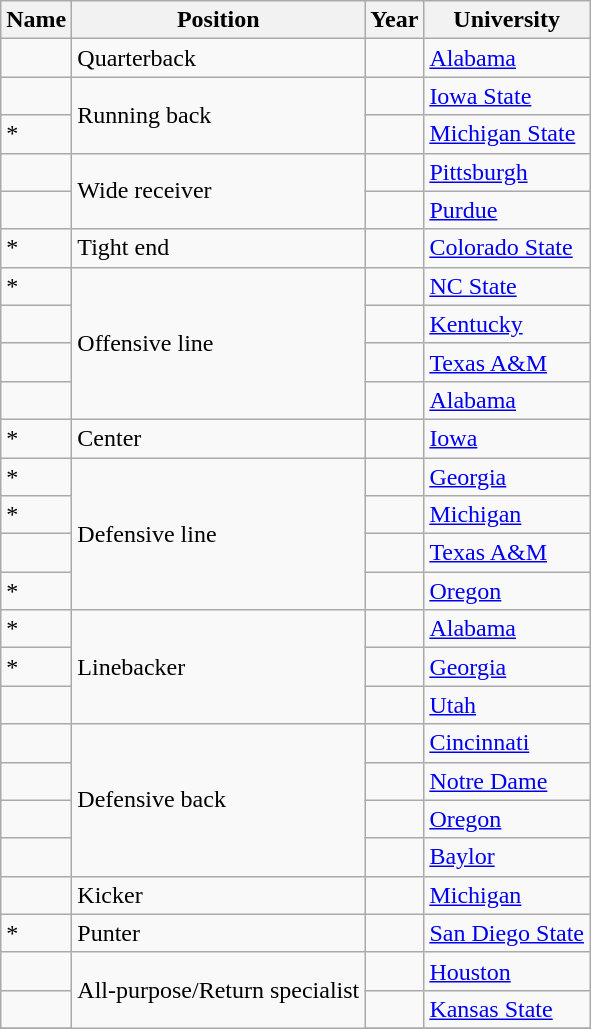<table class="wikitable sortable">
<tr>
<th>Name</th>
<th>Position</th>
<th>Year</th>
<th>University</th>
</tr>
<tr>
<td></td>
<td>Quarterback</td>
<td></td>
<td><a href='#'>Alabama</a></td>
</tr>
<tr>
<td></td>
<td rowspan="2">Running back</td>
<td></td>
<td><a href='#'>Iowa State</a></td>
</tr>
<tr>
<td>*</td>
<td></td>
<td><a href='#'>Michigan State</a></td>
</tr>
<tr>
<td></td>
<td rowspan="2">Wide receiver</td>
<td></td>
<td><a href='#'>Pittsburgh</a></td>
</tr>
<tr>
<td></td>
<td></td>
<td><a href='#'>Purdue</a></td>
</tr>
<tr>
<td>*</td>
<td>Tight end</td>
<td></td>
<td><a href='#'>Colorado State</a></td>
</tr>
<tr>
<td>*</td>
<td rowspan="4">Offensive line</td>
<td></td>
<td><a href='#'>NC State</a></td>
</tr>
<tr>
<td></td>
<td></td>
<td><a href='#'>Kentucky</a></td>
</tr>
<tr>
<td></td>
<td></td>
<td><a href='#'>Texas A&M</a></td>
</tr>
<tr>
<td></td>
<td></td>
<td><a href='#'>Alabama</a></td>
</tr>
<tr>
<td>*</td>
<td>Center</td>
<td></td>
<td><a href='#'>Iowa</a></td>
</tr>
<tr>
<td>*</td>
<td rowspan="4">Defensive line</td>
<td></td>
<td><a href='#'>Georgia</a></td>
</tr>
<tr>
<td>*</td>
<td></td>
<td><a href='#'>Michigan</a></td>
</tr>
<tr>
<td></td>
<td></td>
<td><a href='#'>Texas A&M</a></td>
</tr>
<tr>
<td>*</td>
<td></td>
<td><a href='#'>Oregon</a></td>
</tr>
<tr>
<td>*</td>
<td rowspan="3">Linebacker</td>
<td></td>
<td><a href='#'>Alabama</a></td>
</tr>
<tr>
<td>*</td>
<td></td>
<td><a href='#'>Georgia</a></td>
</tr>
<tr>
<td></td>
<td></td>
<td><a href='#'>Utah</a></td>
</tr>
<tr>
<td></td>
<td rowspan="4">Defensive back</td>
<td></td>
<td><a href='#'>Cincinnati</a></td>
</tr>
<tr>
<td></td>
<td></td>
<td><a href='#'>Notre Dame</a></td>
</tr>
<tr>
<td></td>
<td></td>
<td><a href='#'>Oregon</a></td>
</tr>
<tr>
<td></td>
<td></td>
<td><a href='#'>Baylor</a></td>
</tr>
<tr>
<td></td>
<td>Kicker</td>
<td></td>
<td><a href='#'>Michigan</a></td>
</tr>
<tr>
<td>*</td>
<td>Punter</td>
<td></td>
<td><a href='#'>San Diego State</a></td>
</tr>
<tr>
<td></td>
<td rowspan="3">All-purpose/Return specialist</td>
<td></td>
<td><a href='#'>Houston</a></td>
</tr>
<tr>
<td></td>
<td></td>
<td><a href='#'>Kansas State</a></td>
</tr>
<tr>
</tr>
</table>
